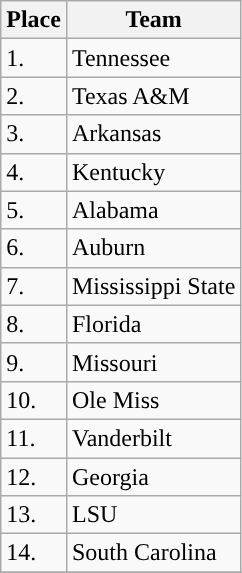<table class="wikitable">
<tr>
<th>Place</th>
<th>Team</th>
</tr>
<tr>
<td>1.</td>
<td>Tennessee</td>
</tr>
<tr>
<td>2.</td>
<td>Texas A&M</td>
</tr>
<tr>
<td>3.</td>
<td>Arkansas</td>
</tr>
<tr>
<td>4.</td>
<td>Kentucky</td>
</tr>
<tr>
<td>5.</td>
<td>Alabama</td>
</tr>
<tr>
<td>6.</td>
<td>Auburn</td>
</tr>
<tr>
<td>7.</td>
<td>Mississippi State</td>
</tr>
<tr>
<td>8.</td>
<td>Florida</td>
</tr>
<tr>
<td>9.</td>
<td>Missouri</td>
</tr>
<tr>
<td>10.</td>
<td>Ole Miss</td>
</tr>
<tr>
<td>11.</td>
<td>Vanderbilt</td>
</tr>
<tr>
<td>12.</td>
<td>Georgia</td>
</tr>
<tr>
<td>13.</td>
<td>LSU</td>
</tr>
<tr>
<td>14.</td>
<td>South Carolina</td>
</tr>
<tr>
</tr>
</table>
